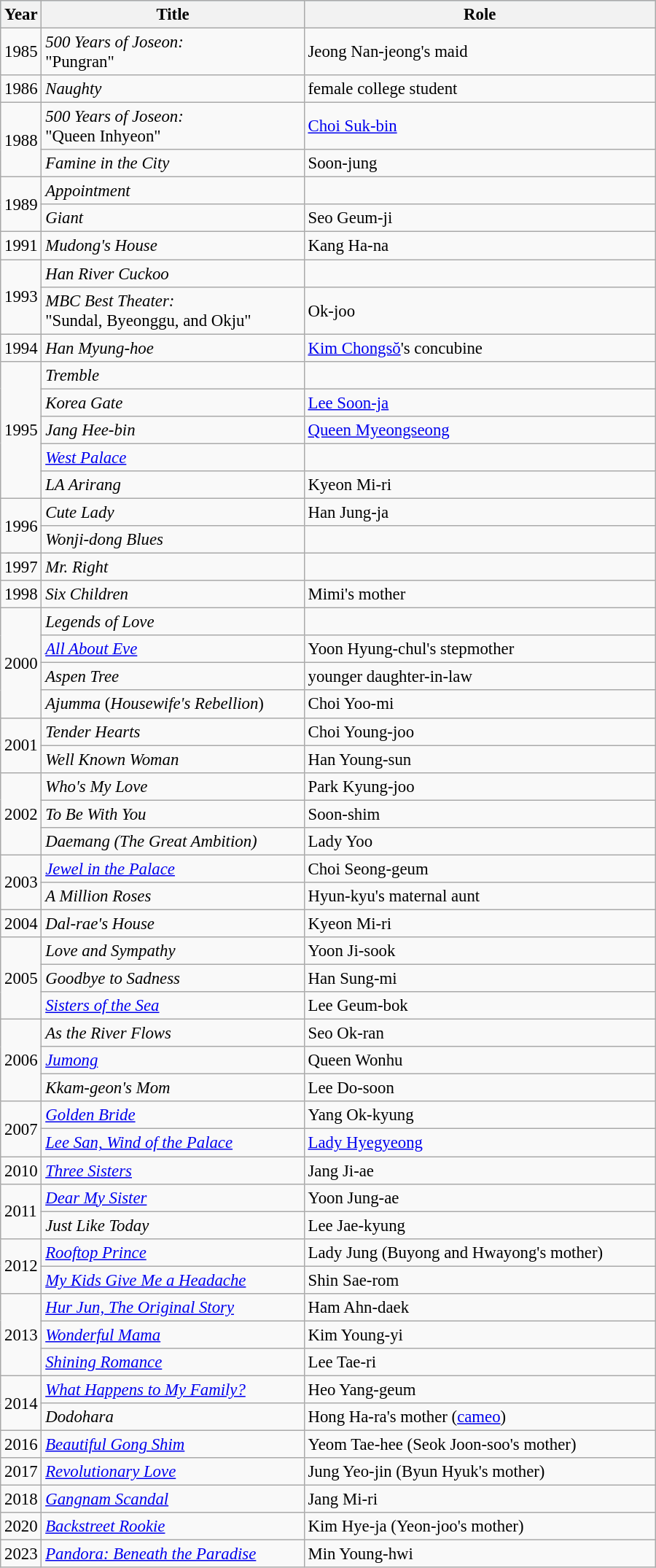<table class="wikitable" style="font-size: 95%; width:600px">
<tr bgcolor="lightblue">
<th width=10>Year</th>
<th>Title</th>
<th>Role</th>
</tr>
<tr>
<td>1985</td>
<td><em>500 Years of Joseon:</em><br>"Pungran"</td>
<td>Jeong Nan-jeong's maid</td>
</tr>
<tr>
<td>1986</td>
<td><em>Naughty</em></td>
<td>female college student</td>
</tr>
<tr>
<td rowspan=2>1988</td>
<td><em>500 Years of Joseon:</em><br>"Queen Inhyeon"</td>
<td><a href='#'>Choi Suk-bin</a></td>
</tr>
<tr>
<td><em>Famine in the City</em></td>
<td>Soon-jung</td>
</tr>
<tr>
<td rowspan=2>1989</td>
<td><em>Appointment</em></td>
<td></td>
</tr>
<tr>
<td><em>Giant</em></td>
<td>Seo Geum-ji</td>
</tr>
<tr>
<td>1991</td>
<td><em>Mudong's House</em></td>
<td>Kang Ha-na</td>
</tr>
<tr>
<td rowspan=2>1993</td>
<td><em>Han River Cuckoo</em></td>
<td></td>
</tr>
<tr>
<td><em>MBC Best Theater:</em><br>"Sundal, Byeonggu, and Okju"</td>
<td>Ok-joo</td>
</tr>
<tr>
<td>1994</td>
<td><em>Han Myung-hoe</em></td>
<td><a href='#'>Kim Chongsŏ</a>'s concubine</td>
</tr>
<tr>
<td rowspan=5>1995</td>
<td><em>Tremble</em></td>
<td></td>
</tr>
<tr>
<td><em>Korea Gate</em></td>
<td><a href='#'>Lee Soon-ja</a></td>
</tr>
<tr>
<td><em>Jang Hee-bin</em></td>
<td><a href='#'>Queen Myeongseong</a></td>
</tr>
<tr>
<td><em><a href='#'>West Palace</a></em></td>
<td></td>
</tr>
<tr>
<td><em>LA Arirang</em></td>
<td>Kyeon Mi-ri</td>
</tr>
<tr>
<td rowspan=2>1996</td>
<td><em>Cute Lady</em></td>
<td>Han Jung-ja</td>
</tr>
<tr>
<td><em>Wonji-dong Blues</em></td>
<td></td>
</tr>
<tr>
<td>1997</td>
<td><em>Mr. Right</em></td>
<td></td>
</tr>
<tr>
<td>1998</td>
<td><em>Six Children</em></td>
<td>Mimi's mother</td>
</tr>
<tr>
<td rowspan=4>2000</td>
<td><em>Legends of Love</em></td>
<td></td>
</tr>
<tr>
<td><em><a href='#'>All About Eve</a></em></td>
<td>Yoon Hyung-chul's stepmother</td>
</tr>
<tr>
<td><em>Aspen Tree</em></td>
<td>younger daughter-in-law</td>
</tr>
<tr>
<td><em>Ajumma</em> (<em>Housewife's Rebellion</em>)</td>
<td>Choi Yoo-mi</td>
</tr>
<tr>
<td rowspan=2>2001</td>
<td><em>Tender Hearts</em></td>
<td>Choi Young-joo</td>
</tr>
<tr>
<td><em>Well Known Woman</em></td>
<td>Han Young-sun</td>
</tr>
<tr>
<td rowspan=3>2002</td>
<td><em>Who's My Love</em></td>
<td>Park Kyung-joo</td>
</tr>
<tr>
<td><em>To Be With You</em></td>
<td>Soon-shim</td>
</tr>
<tr>
<td><em>Daemang (The Great Ambition)</em></td>
<td>Lady Yoo</td>
</tr>
<tr>
<td rowspan= 2>2003</td>
<td><em><a href='#'>Jewel in the Palace</a></em></td>
<td>Choi Seong-geum</td>
</tr>
<tr>
<td><em>A Million Roses</em></td>
<td>Hyun-kyu's maternal aunt</td>
</tr>
<tr>
<td>2004</td>
<td><em>Dal-rae's House</em></td>
<td>Kyeon Mi-ri</td>
</tr>
<tr>
<td rowspan=3>2005</td>
<td><em>Love and Sympathy</em></td>
<td>Yoon Ji-sook</td>
</tr>
<tr>
<td><em>Goodbye to Sadness</em></td>
<td>Han Sung-mi</td>
</tr>
<tr>
<td><em><a href='#'>Sisters of the Sea</a></em></td>
<td>Lee Geum-bok</td>
</tr>
<tr>
<td rowspan=3>2006</td>
<td><em>As the River Flows</em></td>
<td>Seo Ok-ran</td>
</tr>
<tr>
<td><em><a href='#'>Jumong</a></em></td>
<td>Queen Wonhu</td>
</tr>
<tr>
<td><em>Kkam-geon's Mom</em></td>
<td>Lee Do-soon</td>
</tr>
<tr>
<td rowspan=2>2007</td>
<td><em><a href='#'>Golden Bride</a></em></td>
<td>Yang Ok-kyung</td>
</tr>
<tr>
<td><em><a href='#'>Lee San, Wind of the Palace</a></em></td>
<td><a href='#'>Lady Hyegyeong</a></td>
</tr>
<tr>
<td>2010</td>
<td><em><a href='#'>Three Sisters</a></em></td>
<td>Jang Ji-ae</td>
</tr>
<tr>
<td rowspan=2>2011</td>
<td><em><a href='#'>Dear My Sister</a></em></td>
<td>Yoon Jung-ae</td>
</tr>
<tr>
<td><em>Just Like Today</em></td>
<td>Lee Jae-kyung</td>
</tr>
<tr>
<td rowspan=2>2012</td>
<td><em><a href='#'>Rooftop Prince</a></em></td>
<td>Lady Jung (Buyong and Hwayong's mother)</td>
</tr>
<tr>
<td><em><a href='#'>My Kids Give Me a Headache</a></em></td>
<td>Shin Sae-rom</td>
</tr>
<tr>
<td rowspan=3>2013</td>
<td><em><a href='#'>Hur Jun, The Original Story</a></em></td>
<td>Ham Ahn-daek</td>
</tr>
<tr>
<td><em><a href='#'>Wonderful Mama</a></em></td>
<td>Kim Young-yi</td>
</tr>
<tr>
<td><em><a href='#'>Shining Romance</a></em></td>
<td>Lee Tae-ri</td>
</tr>
<tr>
<td rowspan=2>2014</td>
<td><em><a href='#'>What Happens to My Family?</a></em></td>
<td>Heo Yang-geum</td>
</tr>
<tr>
<td><em>Dodohara</em></td>
<td>Hong Ha-ra's mother (<a href='#'>cameo</a>)</td>
</tr>
<tr>
<td>2016</td>
<td><em><a href='#'>Beautiful Gong Shim</a></em></td>
<td>Yeom Tae-hee (Seok Joon-soo's mother)</td>
</tr>
<tr>
<td>2017</td>
<td><em><a href='#'>Revolutionary Love</a></em></td>
<td>Jung Yeo-jin (Byun Hyuk's mother)</td>
</tr>
<tr>
<td>2018</td>
<td><em><a href='#'>Gangnam Scandal</a></em></td>
<td>Jang Mi-ri</td>
</tr>
<tr>
<td>2020</td>
<td><em><a href='#'>Backstreet Rookie</a></em></td>
<td>Kim Hye-ja (Yeon-joo's mother)</td>
</tr>
<tr>
<td>2023</td>
<td><em><a href='#'>Pandora: Beneath the Paradise</a></em></td>
<td>Min Young-hwi</td>
</tr>
</table>
